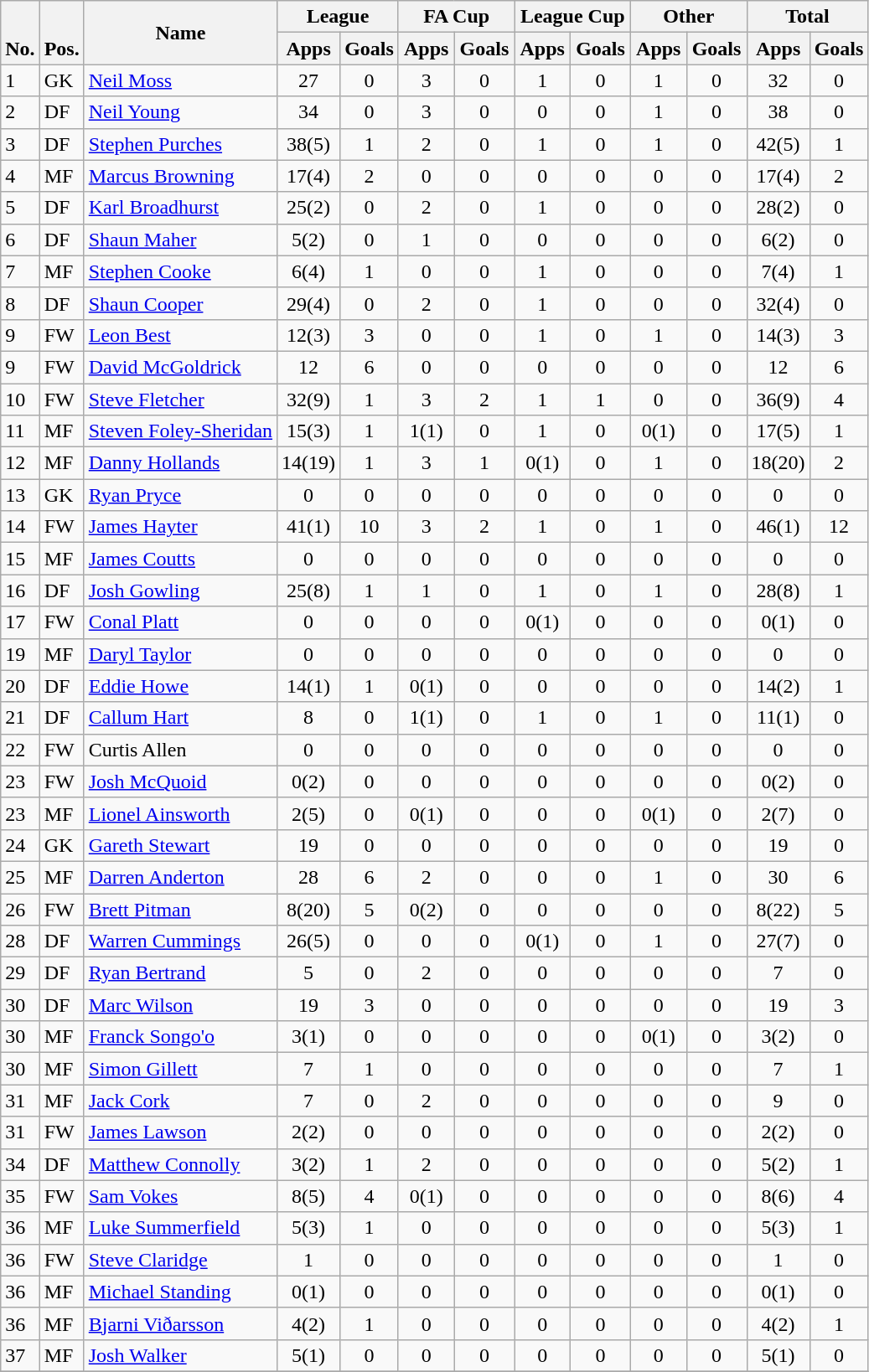<table class="wikitable" style="text-align:center">
<tr>
<th rowspan="2" valign="bottom">No.</th>
<th rowspan="2" valign="bottom">Pos.</th>
<th rowspan="2">Name</th>
<th colspan="2" width="85">League</th>
<th colspan="2" width="85">FA Cup</th>
<th colspan="2" width="85">League Cup</th>
<th colspan="2" width="85">Other</th>
<th colspan="2" width="85">Total</th>
</tr>
<tr>
<th>Apps</th>
<th>Goals</th>
<th>Apps</th>
<th>Goals</th>
<th>Apps</th>
<th>Goals</th>
<th>Apps</th>
<th>Goals</th>
<th>Apps</th>
<th>Goals</th>
</tr>
<tr>
<td align="left">1</td>
<td align="left">GK</td>
<td align="left"> <a href='#'>Neil Moss</a></td>
<td>27</td>
<td>0</td>
<td>3</td>
<td>0</td>
<td>1</td>
<td>0</td>
<td>1</td>
<td>0</td>
<td>32</td>
<td>0</td>
</tr>
<tr>
<td align="left">2</td>
<td align="left">DF</td>
<td align="left"> <a href='#'>Neil Young</a></td>
<td>34</td>
<td>0</td>
<td>3</td>
<td>0</td>
<td>0</td>
<td>0</td>
<td>1</td>
<td>0</td>
<td>38</td>
<td>0</td>
</tr>
<tr>
<td align="left">3</td>
<td align="left">DF</td>
<td align="left"> <a href='#'>Stephen Purches</a></td>
<td>38(5)</td>
<td>1</td>
<td>2</td>
<td>0</td>
<td>1</td>
<td>0</td>
<td>1</td>
<td>0</td>
<td>42(5)</td>
<td>1</td>
</tr>
<tr>
<td align="left">4</td>
<td align="left">MF</td>
<td align="left"> <a href='#'>Marcus Browning</a></td>
<td>17(4)</td>
<td>2</td>
<td>0</td>
<td>0</td>
<td>0</td>
<td>0</td>
<td>0</td>
<td>0</td>
<td>17(4)</td>
<td>2</td>
</tr>
<tr>
<td align="left">5</td>
<td align="left">DF</td>
<td align="left"> <a href='#'>Karl Broadhurst</a></td>
<td>25(2)</td>
<td>0</td>
<td>2</td>
<td>0</td>
<td>1</td>
<td>0</td>
<td>0</td>
<td>0</td>
<td>28(2)</td>
<td>0</td>
</tr>
<tr>
<td align="left">6</td>
<td align="left">DF</td>
<td align="left"> <a href='#'>Shaun Maher</a></td>
<td>5(2)</td>
<td>0</td>
<td>1</td>
<td>0</td>
<td>0</td>
<td>0</td>
<td>0</td>
<td>0</td>
<td>6(2)</td>
<td>0</td>
</tr>
<tr>
<td align="left">7</td>
<td align="left">MF</td>
<td align="left"> <a href='#'>Stephen Cooke</a></td>
<td>6(4)</td>
<td>1</td>
<td>0</td>
<td>0</td>
<td>1</td>
<td>0</td>
<td>0</td>
<td>0</td>
<td>7(4)</td>
<td>1</td>
</tr>
<tr>
<td align="left">8</td>
<td align="left">DF</td>
<td align="left"> <a href='#'>Shaun Cooper</a></td>
<td>29(4)</td>
<td>0</td>
<td>2</td>
<td>0</td>
<td>1</td>
<td>0</td>
<td>0</td>
<td>0</td>
<td>32(4)</td>
<td>0</td>
</tr>
<tr>
<td align="left">9</td>
<td align="left">FW</td>
<td align="left"> <a href='#'>Leon Best</a></td>
<td>12(3)</td>
<td>3</td>
<td>0</td>
<td>0</td>
<td>1</td>
<td>0</td>
<td>1</td>
<td>0</td>
<td>14(3)</td>
<td>3</td>
</tr>
<tr>
<td align="left">9</td>
<td align="left">FW</td>
<td align="left"> <a href='#'>David McGoldrick</a></td>
<td>12</td>
<td>6</td>
<td>0</td>
<td>0</td>
<td>0</td>
<td>0</td>
<td>0</td>
<td>0</td>
<td>12</td>
<td>6</td>
</tr>
<tr>
<td align="left">10</td>
<td align="left">FW</td>
<td align="left"> <a href='#'>Steve Fletcher</a></td>
<td>32(9)</td>
<td>1</td>
<td>3</td>
<td>2</td>
<td>1</td>
<td>1</td>
<td>0</td>
<td>0</td>
<td>36(9)</td>
<td>4</td>
</tr>
<tr>
<td align="left">11</td>
<td align="left">MF</td>
<td align="left"> <a href='#'>Steven Foley-Sheridan</a></td>
<td>15(3)</td>
<td>1</td>
<td>1(1)</td>
<td>0</td>
<td>1</td>
<td>0</td>
<td>0(1)</td>
<td>0</td>
<td>17(5)</td>
<td>1</td>
</tr>
<tr>
<td align="left">12</td>
<td align="left">MF</td>
<td align="left"> <a href='#'>Danny Hollands</a></td>
<td>14(19)</td>
<td>1</td>
<td>3</td>
<td>1</td>
<td>0(1)</td>
<td>0</td>
<td>1</td>
<td>0</td>
<td>18(20)</td>
<td>2</td>
</tr>
<tr>
<td align="left">13</td>
<td align="left">GK</td>
<td align="left"> <a href='#'>Ryan Pryce</a></td>
<td>0</td>
<td>0</td>
<td>0</td>
<td>0</td>
<td>0</td>
<td>0</td>
<td>0</td>
<td>0</td>
<td>0</td>
<td>0</td>
</tr>
<tr>
<td align="left">14</td>
<td align="left">FW</td>
<td align="left"> <a href='#'>James Hayter</a></td>
<td>41(1)</td>
<td>10</td>
<td>3</td>
<td>2</td>
<td>1</td>
<td>0</td>
<td>1</td>
<td>0</td>
<td>46(1)</td>
<td>12</td>
</tr>
<tr>
<td align="left">15</td>
<td align="left">MF</td>
<td align="left"> <a href='#'>James Coutts</a></td>
<td>0</td>
<td>0</td>
<td>0</td>
<td>0</td>
<td>0</td>
<td>0</td>
<td>0</td>
<td>0</td>
<td>0</td>
<td>0</td>
</tr>
<tr>
<td align="left">16</td>
<td align="left">DF</td>
<td align="left"> <a href='#'>Josh Gowling</a></td>
<td>25(8)</td>
<td>1</td>
<td>1</td>
<td>0</td>
<td>1</td>
<td>0</td>
<td>1</td>
<td>0</td>
<td>28(8)</td>
<td>1</td>
</tr>
<tr>
<td align="left">17</td>
<td align="left">FW</td>
<td align="left"> <a href='#'>Conal Platt</a></td>
<td>0</td>
<td>0</td>
<td>0</td>
<td>0</td>
<td>0(1)</td>
<td>0</td>
<td>0</td>
<td>0</td>
<td>0(1)</td>
<td>0</td>
</tr>
<tr>
<td align="left">19</td>
<td align="left">MF</td>
<td align="left"> <a href='#'>Daryl Taylor</a></td>
<td>0</td>
<td>0</td>
<td>0</td>
<td>0</td>
<td>0</td>
<td>0</td>
<td>0</td>
<td>0</td>
<td>0</td>
<td>0</td>
</tr>
<tr>
<td align="left">20</td>
<td align="left">DF</td>
<td align="left"> <a href='#'>Eddie Howe</a></td>
<td>14(1)</td>
<td>1</td>
<td>0(1)</td>
<td>0</td>
<td>0</td>
<td>0</td>
<td>0</td>
<td>0</td>
<td>14(2)</td>
<td>1</td>
</tr>
<tr>
<td align="left">21</td>
<td align="left">DF</td>
<td align="left"> <a href='#'>Callum Hart</a></td>
<td>8</td>
<td>0</td>
<td>1(1)</td>
<td>0</td>
<td>1</td>
<td>0</td>
<td>1</td>
<td>0</td>
<td>11(1)</td>
<td>0</td>
</tr>
<tr>
<td align="left">22</td>
<td align="left">FW</td>
<td align="left"> Curtis Allen</td>
<td>0</td>
<td>0</td>
<td>0</td>
<td>0</td>
<td>0</td>
<td>0</td>
<td>0</td>
<td>0</td>
<td>0</td>
<td>0</td>
</tr>
<tr>
<td align="left">23</td>
<td align="left">FW</td>
<td align="left"> <a href='#'>Josh McQuoid</a></td>
<td>0(2)</td>
<td>0</td>
<td>0</td>
<td>0</td>
<td>0</td>
<td>0</td>
<td>0</td>
<td>0</td>
<td>0(2)</td>
<td>0</td>
</tr>
<tr>
<td align="left">23</td>
<td align="left">MF</td>
<td align="left"> <a href='#'>Lionel Ainsworth</a></td>
<td>2(5)</td>
<td>0</td>
<td>0(1)</td>
<td>0</td>
<td>0</td>
<td>0</td>
<td>0(1)</td>
<td>0</td>
<td>2(7)</td>
<td>0</td>
</tr>
<tr>
<td align="left">24</td>
<td align="left">GK</td>
<td align="left"> <a href='#'>Gareth Stewart</a></td>
<td>19</td>
<td>0</td>
<td>0</td>
<td>0</td>
<td>0</td>
<td>0</td>
<td>0</td>
<td>0</td>
<td>19</td>
<td>0</td>
</tr>
<tr>
<td align="left">25</td>
<td align="left">MF</td>
<td align="left"> <a href='#'>Darren Anderton</a></td>
<td>28</td>
<td>6</td>
<td>2</td>
<td>0</td>
<td>0</td>
<td>0</td>
<td>1</td>
<td>0</td>
<td>30</td>
<td>6</td>
</tr>
<tr>
<td align="left">26</td>
<td align="left">FW</td>
<td align="left"> <a href='#'>Brett Pitman</a></td>
<td>8(20)</td>
<td>5</td>
<td>0(2)</td>
<td>0</td>
<td>0</td>
<td>0</td>
<td>0</td>
<td>0</td>
<td>8(22)</td>
<td>5</td>
</tr>
<tr>
<td align="left">28</td>
<td align="left">DF</td>
<td align="left"> <a href='#'>Warren Cummings</a></td>
<td>26(5)</td>
<td>0</td>
<td>0</td>
<td>0</td>
<td>0(1)</td>
<td>0</td>
<td>1</td>
<td>0</td>
<td>27(7)</td>
<td>0</td>
</tr>
<tr>
<td align="left">29</td>
<td align="left">DF</td>
<td align="left"> <a href='#'>Ryan Bertrand</a></td>
<td>5</td>
<td>0</td>
<td>2</td>
<td>0</td>
<td>0</td>
<td>0</td>
<td>0</td>
<td>0</td>
<td>7</td>
<td>0</td>
</tr>
<tr>
<td align="left">30</td>
<td align="left">DF</td>
<td align="left"> <a href='#'>Marc Wilson</a></td>
<td>19</td>
<td>3</td>
<td>0</td>
<td>0</td>
<td>0</td>
<td>0</td>
<td>0</td>
<td>0</td>
<td>19</td>
<td>3</td>
</tr>
<tr>
<td align="left">30</td>
<td align="left">MF</td>
<td align="left"> <a href='#'>Franck Songo'o</a></td>
<td>3(1)</td>
<td>0</td>
<td>0</td>
<td>0</td>
<td>0</td>
<td>0</td>
<td>0(1)</td>
<td>0</td>
<td>3(2)</td>
<td>0</td>
</tr>
<tr>
<td align="left">30</td>
<td align="left">MF</td>
<td align="left"> <a href='#'>Simon Gillett</a></td>
<td>7</td>
<td>1</td>
<td>0</td>
<td>0</td>
<td>0</td>
<td>0</td>
<td>0</td>
<td>0</td>
<td>7</td>
<td>1</td>
</tr>
<tr>
<td align="left">31</td>
<td align="left">MF</td>
<td align="left"> <a href='#'>Jack Cork</a></td>
<td>7</td>
<td>0</td>
<td>2</td>
<td>0</td>
<td>0</td>
<td>0</td>
<td>0</td>
<td>0</td>
<td>9</td>
<td>0</td>
</tr>
<tr>
<td align="left">31</td>
<td align="left">FW</td>
<td align="left"> <a href='#'>James Lawson</a></td>
<td>2(2)</td>
<td>0</td>
<td>0</td>
<td>0</td>
<td>0</td>
<td>0</td>
<td>0</td>
<td>0</td>
<td>2(2)</td>
<td>0</td>
</tr>
<tr>
<td align="left">34</td>
<td align="left">DF</td>
<td align="left"> <a href='#'>Matthew Connolly</a></td>
<td>3(2)</td>
<td>1</td>
<td>2</td>
<td>0</td>
<td>0</td>
<td>0</td>
<td>0</td>
<td>0</td>
<td>5(2)</td>
<td>1</td>
</tr>
<tr>
<td align="left">35</td>
<td align="left">FW</td>
<td align="left"> <a href='#'>Sam Vokes</a></td>
<td>8(5)</td>
<td>4</td>
<td>0(1)</td>
<td>0</td>
<td>0</td>
<td>0</td>
<td>0</td>
<td>0</td>
<td>8(6)</td>
<td>4</td>
</tr>
<tr>
<td align="left">36</td>
<td align="left">MF</td>
<td align="left"> <a href='#'>Luke Summerfield</a></td>
<td>5(3)</td>
<td>1</td>
<td>0</td>
<td>0</td>
<td>0</td>
<td>0</td>
<td>0</td>
<td>0</td>
<td>5(3)</td>
<td>1</td>
</tr>
<tr>
<td align="left">36</td>
<td align="left">FW</td>
<td align="left"> <a href='#'>Steve Claridge</a></td>
<td>1</td>
<td>0</td>
<td>0</td>
<td>0</td>
<td>0</td>
<td>0</td>
<td>0</td>
<td>0</td>
<td>1</td>
<td>0</td>
</tr>
<tr>
<td align="left">36</td>
<td align="left">MF</td>
<td align="left"> <a href='#'>Michael Standing</a></td>
<td>0(1)</td>
<td>0</td>
<td>0</td>
<td>0</td>
<td>0</td>
<td>0</td>
<td>0</td>
<td>0</td>
<td>0(1)</td>
<td>0</td>
</tr>
<tr>
<td align="left">36</td>
<td align="left">MF</td>
<td align="left"> <a href='#'>Bjarni Viðarsson</a></td>
<td>4(2)</td>
<td>1</td>
<td>0</td>
<td>0</td>
<td>0</td>
<td>0</td>
<td>0</td>
<td>0</td>
<td>4(2)</td>
<td>1</td>
</tr>
<tr>
<td align="left">37</td>
<td align="left">MF</td>
<td align="left"> <a href='#'>Josh Walker</a></td>
<td>5(1)</td>
<td>0</td>
<td>0</td>
<td>0</td>
<td>0</td>
<td>0</td>
<td>0</td>
<td>0</td>
<td>5(1)</td>
<td>0</td>
</tr>
<tr>
</tr>
</table>
